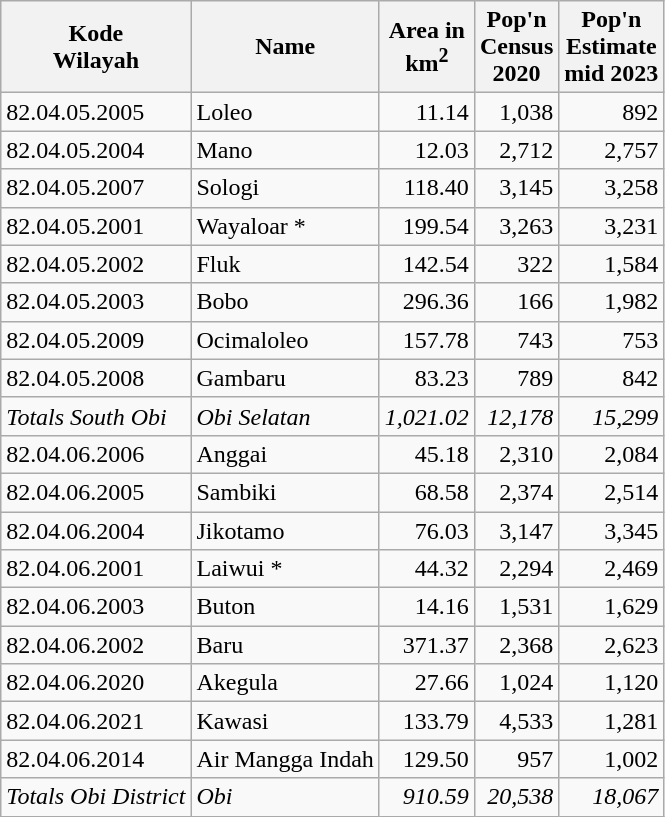<table class="sortable wikitable">
<tr>
<th>Kode <br>Wilayah</th>
<th>Name</th>
<th>Area in<br>km<sup>2</sup></th>
<th>Pop'n<br>Census<br>2020</th>
<th>Pop'n<br>Estimate<br>mid 2023</th>
</tr>
<tr>
<td>82.04.05.2005</td>
<td>Loleo</td>
<td align="right">11.14</td>
<td align="right">1,038</td>
<td align="right">892</td>
</tr>
<tr>
<td>82.04.05.2004</td>
<td>Mano</td>
<td align="right">12.03</td>
<td align="right">2,712</td>
<td align="right">2,757</td>
</tr>
<tr>
<td>82.04.05.2007</td>
<td>Sologi</td>
<td align="right">118.40</td>
<td align="right">3,145</td>
<td align="right">3,258</td>
</tr>
<tr>
<td>82.04.05.2001</td>
<td>Wayaloar *</td>
<td align="right">199.54</td>
<td align="right">3,263</td>
<td align="right">3,231</td>
</tr>
<tr>
<td>82.04.05.2002</td>
<td>Fluk</td>
<td align="right">142.54</td>
<td align="right">322</td>
<td align="right">1,584</td>
</tr>
<tr>
<td>82.04.05.2003</td>
<td>Bobo</td>
<td align="right">296.36</td>
<td align="right">166</td>
<td align="right">1,982</td>
</tr>
<tr>
<td>82.04.05.2009</td>
<td>Ocimaloleo</td>
<td align="right">157.78</td>
<td align="right">743</td>
<td align="right">753</td>
</tr>
<tr>
<td>82.04.05.2008</td>
<td>Gambaru</td>
<td align="right">83.23</td>
<td align="right">789</td>
<td align="right">842</td>
</tr>
<tr>
<td><em>Totals South Obi</em></td>
<td><em>Obi Selatan</em></td>
<td align="right"><em>1,021.02</em></td>
<td align="right"><em>12,178</em></td>
<td align="right"><em>15,299</em></td>
</tr>
<tr>
<td>82.04.06.2006</td>
<td>Anggai</td>
<td align="right">45.18</td>
<td align="right">2,310</td>
<td align="right">2,084</td>
</tr>
<tr>
<td>82.04.06.2005</td>
<td>Sambiki</td>
<td align="right">68.58</td>
<td align="right">2,374</td>
<td align="right">2,514</td>
</tr>
<tr>
<td>82.04.06.2004</td>
<td>Jikotamo</td>
<td align="right">76.03</td>
<td align="right">3,147</td>
<td align="right">3,345</td>
</tr>
<tr>
<td>82.04.06.2001</td>
<td>Laiwui *</td>
<td align="right">44.32</td>
<td align="right">2,294</td>
<td align="right">2,469</td>
</tr>
<tr>
<td>82.04.06.2003</td>
<td>Buton</td>
<td align="right">14.16</td>
<td align="right">1,531</td>
<td align="right">1,629</td>
</tr>
<tr>
<td>82.04.06.2002</td>
<td>Baru</td>
<td align="right">371.37</td>
<td align="right">2,368</td>
<td align="right">2,623</td>
</tr>
<tr>
<td>82.04.06.2020</td>
<td>Akegula</td>
<td align="right">27.66</td>
<td align="right">1,024</td>
<td align="right">1,120</td>
</tr>
<tr>
<td>82.04.06.2021</td>
<td>Kawasi</td>
<td align="right">133.79</td>
<td align="right">4,533</td>
<td align="right">1,281</td>
</tr>
<tr>
<td>82.04.06.2014</td>
<td>Air Mangga Indah</td>
<td align="right">129.50</td>
<td align="right">957</td>
<td align="right">1,002</td>
</tr>
<tr>
<td><em>Totals Obi District</em></td>
<td><em>Obi</em></td>
<td align="right"><em>910.59</em></td>
<td align="right"><em>20,538</em></td>
<td align="right"><em>18,067</em></td>
</tr>
</table>
